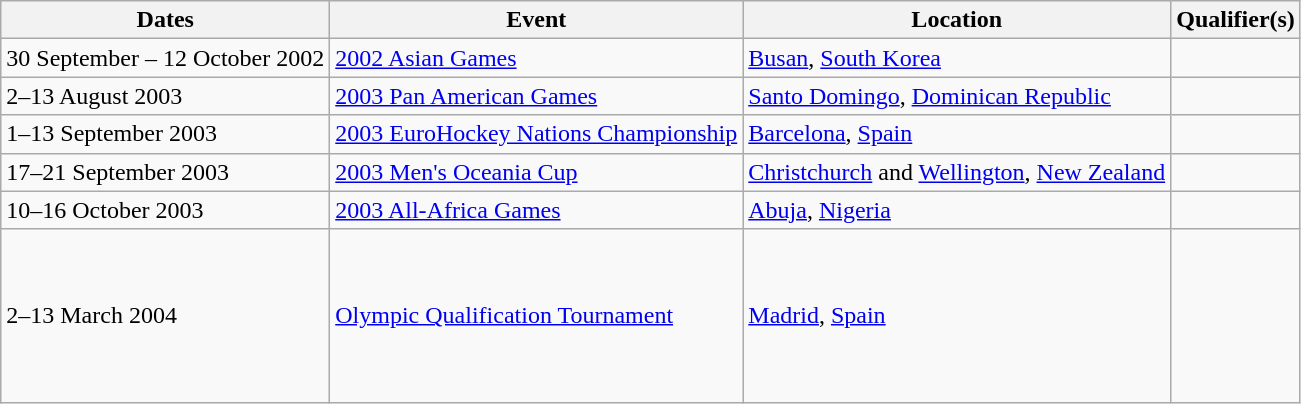<table class=wikitable>
<tr>
<th>Dates</th>
<th>Event</th>
<th>Location</th>
<th>Qualifier(s)</th>
</tr>
<tr>
<td>30 September – 12 October 2002</td>
<td><a href='#'>2002 Asian Games</a></td>
<td> <a href='#'>Busan</a>, <a href='#'>South Korea</a></td>
<td></td>
</tr>
<tr>
<td>2–13 August 2003</td>
<td><a href='#'>2003 Pan American Games</a></td>
<td> <a href='#'>Santo Domingo</a>, <a href='#'>Dominican Republic</a></td>
<td></td>
</tr>
<tr>
<td>1–13 September 2003</td>
<td><a href='#'>2003 EuroHockey Nations Championship</a></td>
<td> <a href='#'>Barcelona</a>, <a href='#'>Spain</a></td>
<td></td>
</tr>
<tr>
<td>17–21 September 2003</td>
<td><a href='#'>2003 Men's Oceania Cup</a></td>
<td> <a href='#'>Christchurch</a> and <a href='#'>Wellington</a>, <a href='#'>New Zealand</a></td>
<td></td>
</tr>
<tr>
<td>10–16 October 2003</td>
<td><a href='#'>2003 All-Africa Games</a></td>
<td> <a href='#'>Abuja</a>, <a href='#'>Nigeria</a></td>
<td></td>
</tr>
<tr>
<td>2–13 March 2004</td>
<td><a href='#'>Olympic Qualification Tournament</a></td>
<td> <a href='#'>Madrid</a>, <a href='#'>Spain</a></td>
<td><br><br><br><br><br><br></td>
</tr>
</table>
